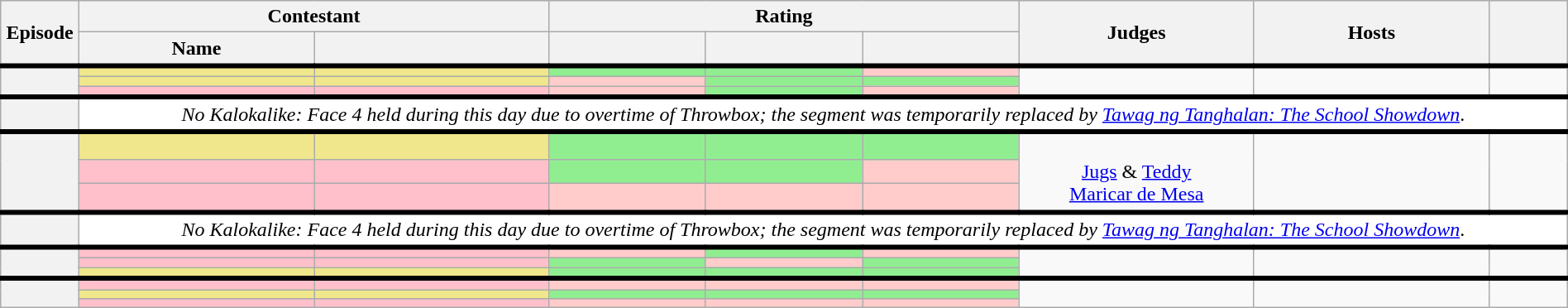<table class="wikitable" style="text-align:center;" width="100%">
<tr>
<th rowspan="2" width="5%">Episode</th>
<th colspan="2" width="30%">Contestant</th>
<th colspan="3" width="30%">Rating</th>
<th rowspan="2" width="15%">Judges</th>
<th rowspan="2" width="15%">Hosts</th>
<th rowspan="2" width="5%"></th>
</tr>
<tr>
<th width="15%">Name</th>
<th width="15%"></th>
<th width="10%"></th>
<th width="10%"></th>
<th width="10%"></th>
</tr>
<tr style="border-top: solid 4px;">
<th rowspan="3"></th>
<td style="background:khaki;"></td>
<td style="background:khaki;"></td>
<td style="background:#90ee90;"></td>
<td style="background:#90ee90;"></td>
<td style="background:#FFCCCB;"></td>
<td rowspan="3"></td>
<td rowspan="3"></td>
<td rowspan="3"></td>
</tr>
<tr>
<td style="background:khaki;"></td>
<td style="background:khaki;"></td>
<td style="background:#FFCCCB;"></td>
<td style="background:#90ee90;"></td>
<td style="background:#90ee90;"></td>
</tr>
<tr>
<td style="background:pink;"></td>
<td style="background:pink;"></td>
<td style="background:#FFCCCB;"></td>
<td style="background:#90ee90;"></td>
<td style="background:#FFCCCB;"></td>
</tr>
<tr style="border-top: solid 4px;">
<th></th>
<td colspan="8" style="background:white;"><em>No Kalokalike: Face 4 held during this day due to overtime of Throwbox; the segment was temporarily replaced by <a href='#'>Tawag ng Tanghalan: The School Showdown</a></em>.</td>
</tr>
<tr style="border-top: solid 4px;">
<th rowspan="3"></th>
<td style="background:khaki;"></td>
<td style="background:khaki;"></td>
<td style="background:#90ee90;"></td>
<td style="background:#90ee90;"></td>
<td style="background:#90ee90;"></td>
<td rowspan="3"><br><a href='#'>Jugs</a> & <a href='#'>Teddy</a><br><a href='#'>Maricar de Mesa</a></td>
<td rowspan="3"></td>
<td rowspan="3"></td>
</tr>
<tr>
<td style="background:pink;"></td>
<td style="background:pink;"></td>
<td style="background:#90ee90;"></td>
<td style="background:#90ee90;"></td>
<td style="background:#FFCCCB;"></td>
</tr>
<tr>
<td style="background:pink;"></td>
<td style="background:pink;"></td>
<td style="background:#FFCCCB;"></td>
<td style="background:#FFCCCB;"></td>
<td style="background:#FFCCCB;"></td>
</tr>
<tr style="border-top: solid 4px;">
<th></th>
<td colspan="8" style="background:white;"><em>No Kalokalike: Face 4 held during this day due to overtime of Throwbox; the segment was temporarily replaced by <a href='#'>Tawag ng Tanghalan: The School Showdown</a></em>.</td>
</tr>
<tr style="border-top: solid 4px;">
<th rowspan="3"></th>
<td style="background:pink;"></td>
<td style="background:pink;"></td>
<td style="background:#FFCCCB;"></td>
<td style="background:#90ee90;"></td>
<td style="background:#FFCCCB;"></td>
<td rowspan="3"></td>
<td rowspan="3"></td>
<td rowspan="3"></td>
</tr>
<tr>
<td style="background:pink;"></td>
<td style="background:pink;"></td>
<td style="background:#90ee90;"></td>
<td style="background:#FFCCCB;"></td>
<td style="background:#90ee90;"></td>
</tr>
<tr>
<td style="background:khaki;"></td>
<td style="background:khaki;"></td>
<td style="background:#90ee90;"></td>
<td style="background:#90ee90;"></td>
<td style="background:#90ee90;"></td>
</tr>
<tr style="border-top: solid 4px;">
<th rowspan="3"></th>
<td style="background:pink;"></td>
<td style="background:pink;"></td>
<td style="background:#FFCCCB;"></td>
<td style="background:#FFCCCB;"></td>
<td style="background:#FFCCCB;"></td>
<td rowspan="3"></td>
<td rowspan="3"></td>
<td rowspan="3"></td>
</tr>
<tr>
<td style="background:khaki;"></td>
<td style="background:khaki;"></td>
<td style="background:#90ee90;"></td>
<td style="background:#90ee90;"></td>
<td style="background:#90ee90;"></td>
</tr>
<tr>
<td style="background:pink;"></td>
<td style="background:pink;"></td>
<td style="background:#FFCCCB;"></td>
<td style="background:#FFCCCB;"></td>
<td style="background:#FFCCCB;"></td>
</tr>
</table>
